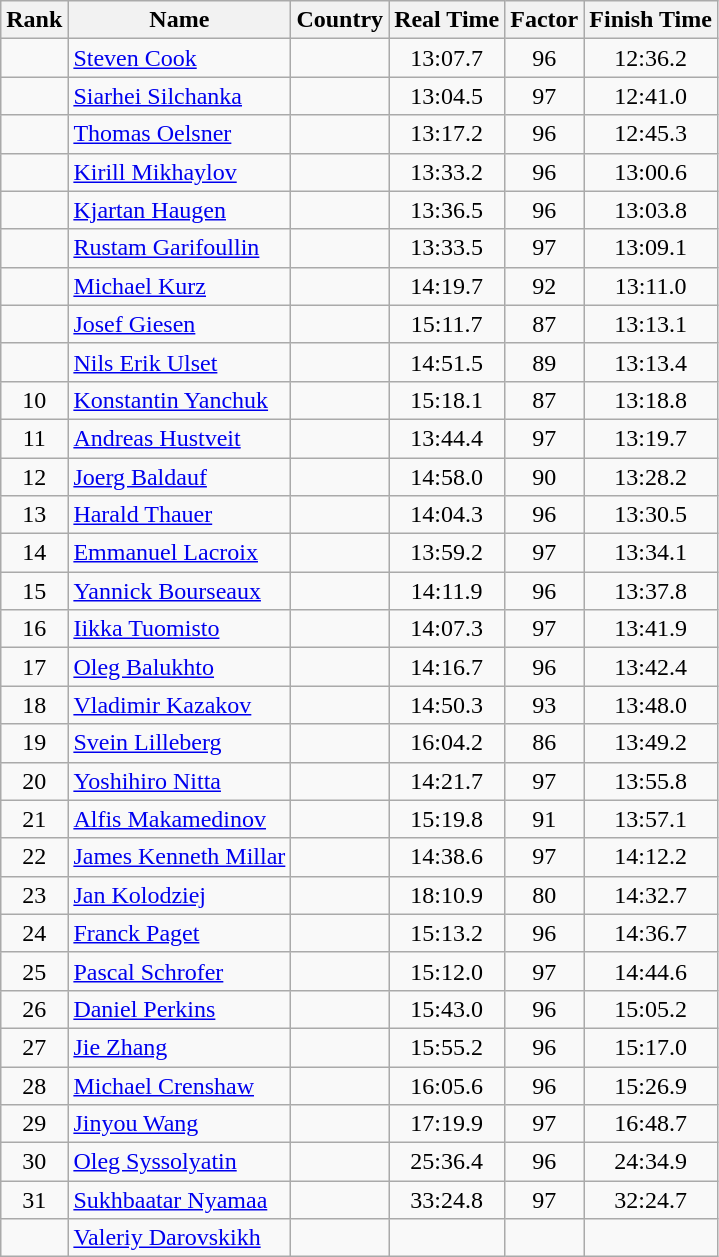<table class="wikitable sortable" style="text-align:center">
<tr>
<th>Rank</th>
<th>Name</th>
<th>Country</th>
<th>Real Time</th>
<th>Factor</th>
<th>Finish Time</th>
</tr>
<tr>
<td></td>
<td align=left><a href='#'>Steven Cook</a></td>
<td align=left></td>
<td>13:07.7</td>
<td>96</td>
<td>12:36.2</td>
</tr>
<tr>
<td></td>
<td align=left><a href='#'>Siarhei Silchanka</a></td>
<td align=left></td>
<td>13:04.5</td>
<td>97</td>
<td>12:41.0</td>
</tr>
<tr>
<td></td>
<td align=left><a href='#'>Thomas Oelsner</a></td>
<td align=left></td>
<td>13:17.2</td>
<td>96</td>
<td>12:45.3</td>
</tr>
<tr>
<td></td>
<td align=left><a href='#'>Kirill Mikhaylov</a></td>
<td align=left></td>
<td>13:33.2</td>
<td>96</td>
<td>13:00.6</td>
</tr>
<tr>
<td></td>
<td align=left><a href='#'>Kjartan Haugen</a></td>
<td align=left></td>
<td>13:36.5</td>
<td>96</td>
<td>13:03.8</td>
</tr>
<tr>
<td></td>
<td align=left><a href='#'>Rustam Garifoullin</a></td>
<td align=left></td>
<td>13:33.5</td>
<td>97</td>
<td>13:09.1</td>
</tr>
<tr>
<td></td>
<td align=left><a href='#'>Michael Kurz</a></td>
<td align=left></td>
<td>14:19.7</td>
<td>92</td>
<td>13:11.0</td>
</tr>
<tr>
<td></td>
<td align=left><a href='#'>Josef Giesen</a></td>
<td align=left></td>
<td>15:11.7</td>
<td>87</td>
<td>13:13.1</td>
</tr>
<tr>
<td></td>
<td align=left><a href='#'>Nils Erik Ulset</a></td>
<td align=left></td>
<td>14:51.5</td>
<td>89</td>
<td>13:13.4</td>
</tr>
<tr>
<td>10</td>
<td align=left><a href='#'>Konstantin Yanchuk</a></td>
<td align=left></td>
<td>15:18.1</td>
<td>87</td>
<td>13:18.8</td>
</tr>
<tr>
<td>11</td>
<td align=left><a href='#'>Andreas Hustveit</a></td>
<td align=left></td>
<td>13:44.4</td>
<td>97</td>
<td>13:19.7</td>
</tr>
<tr>
<td>12</td>
<td align=left><a href='#'>Joerg Baldauf</a></td>
<td align=left></td>
<td>14:58.0</td>
<td>90</td>
<td>13:28.2</td>
</tr>
<tr>
<td>13</td>
<td align=left><a href='#'>Harald Thauer</a></td>
<td align=left></td>
<td>14:04.3</td>
<td>96</td>
<td>13:30.5</td>
</tr>
<tr>
<td>14</td>
<td align=left><a href='#'>Emmanuel Lacroix</a></td>
<td align=left></td>
<td>13:59.2</td>
<td>97</td>
<td>13:34.1</td>
</tr>
<tr>
<td>15</td>
<td align=left><a href='#'>Yannick Bourseaux</a></td>
<td align=left></td>
<td>14:11.9</td>
<td>96</td>
<td>13:37.8</td>
</tr>
<tr>
<td>16</td>
<td align=left><a href='#'>Iikka Tuomisto</a></td>
<td align=left></td>
<td>14:07.3</td>
<td>97</td>
<td>13:41.9</td>
</tr>
<tr>
<td>17</td>
<td align=left><a href='#'>Oleg Balukhto</a></td>
<td align=left></td>
<td>14:16.7</td>
<td>96</td>
<td>13:42.4</td>
</tr>
<tr>
<td>18</td>
<td align=left><a href='#'>Vladimir Kazakov</a></td>
<td align=left></td>
<td>14:50.3</td>
<td>93</td>
<td>13:48.0</td>
</tr>
<tr>
<td>19</td>
<td align=left><a href='#'>Svein Lilleberg</a></td>
<td align=left></td>
<td>16:04.2</td>
<td>86</td>
<td>13:49.2</td>
</tr>
<tr>
<td>20</td>
<td align=left><a href='#'>Yoshihiro Nitta</a></td>
<td align=left></td>
<td>14:21.7</td>
<td>97</td>
<td>13:55.8</td>
</tr>
<tr>
<td>21</td>
<td align=left><a href='#'>Alfis Makamedinov</a></td>
<td align=left></td>
<td>15:19.8</td>
<td>91</td>
<td>13:57.1</td>
</tr>
<tr>
<td>22</td>
<td align=left><a href='#'>James Kenneth Millar</a></td>
<td align=left></td>
<td>14:38.6</td>
<td>97</td>
<td>14:12.2</td>
</tr>
<tr>
<td>23</td>
<td align=left><a href='#'>Jan Kolodziej</a></td>
<td align=left></td>
<td>18:10.9</td>
<td>80</td>
<td>14:32.7</td>
</tr>
<tr>
<td>24</td>
<td align=left><a href='#'>Franck Paget</a></td>
<td align=left></td>
<td>15:13.2</td>
<td>96</td>
<td>14:36.7</td>
</tr>
<tr>
<td>25</td>
<td align=left><a href='#'>Pascal Schrofer</a></td>
<td align=left></td>
<td>15:12.0</td>
<td>97</td>
<td>14:44.6</td>
</tr>
<tr>
<td>26</td>
<td align=left><a href='#'>Daniel Perkins</a></td>
<td align=left></td>
<td>15:43.0</td>
<td>96</td>
<td>15:05.2</td>
</tr>
<tr>
<td>27</td>
<td align=left><a href='#'>Jie Zhang</a></td>
<td align=left></td>
<td>15:55.2</td>
<td>96</td>
<td>15:17.0</td>
</tr>
<tr>
<td>28</td>
<td align=left><a href='#'>Michael Crenshaw</a></td>
<td align=left></td>
<td>16:05.6</td>
<td>96</td>
<td>15:26.9</td>
</tr>
<tr>
<td>29</td>
<td align=left><a href='#'>Jinyou Wang</a></td>
<td align=left></td>
<td>17:19.9</td>
<td>97</td>
<td>16:48.7</td>
</tr>
<tr>
<td>30</td>
<td align=left><a href='#'>Oleg Syssolyatin</a></td>
<td align=left></td>
<td>25:36.4</td>
<td>96</td>
<td>24:34.9</td>
</tr>
<tr>
<td>31</td>
<td align=left><a href='#'>Sukhbaatar Nyamaa</a></td>
<td align=left></td>
<td>33:24.8</td>
<td>97</td>
<td>32:24.7</td>
</tr>
<tr>
<td></td>
<td align=left><a href='#'>Valeriy Darovskikh</a></td>
<td align=left></td>
<td></td>
<td></td>
<td></td>
</tr>
</table>
